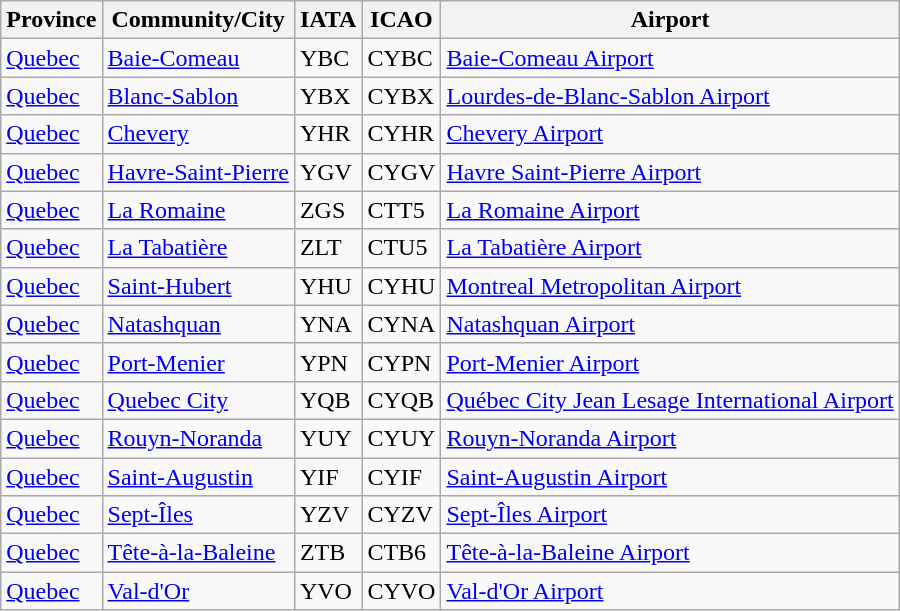<table class="wikitable sortable">
<tr>
<th>Province</th>
<th>Community/City</th>
<th>IATA</th>
<th>ICAO</th>
<th>Airport</th>
</tr>
<tr>
<td><a href='#'>Quebec</a></td>
<td><a href='#'>Baie-Comeau</a></td>
<td>YBC</td>
<td>CYBC</td>
<td><a href='#'>Baie-Comeau Airport</a></td>
</tr>
<tr>
<td><a href='#'>Quebec</a></td>
<td><a href='#'>Blanc-Sablon</a></td>
<td>YBX</td>
<td>CYBX</td>
<td><a href='#'>Lourdes-de-Blanc-Sablon Airport</a></td>
</tr>
<tr>
<td><a href='#'>Quebec</a></td>
<td><a href='#'>Chevery</a></td>
<td>YHR</td>
<td>CYHR</td>
<td><a href='#'>Chevery Airport</a></td>
</tr>
<tr>
<td><a href='#'>Quebec</a></td>
<td><a href='#'>Havre-Saint-Pierre</a></td>
<td>YGV</td>
<td>CYGV</td>
<td><a href='#'>Havre Saint-Pierre Airport</a></td>
</tr>
<tr>
<td><a href='#'>Quebec</a></td>
<td><a href='#'>La Romaine</a></td>
<td>ZGS</td>
<td>CTT5</td>
<td><a href='#'>La Romaine Airport</a></td>
</tr>
<tr>
<td><a href='#'>Quebec</a></td>
<td><a href='#'>La Tabatière</a></td>
<td>ZLT</td>
<td>CTU5</td>
<td><a href='#'>La Tabatière Airport</a></td>
</tr>
<tr>
<td><a href='#'>Quebec</a></td>
<td><a href='#'>Saint-Hubert</a></td>
<td>YHU</td>
<td>CYHU</td>
<td><a href='#'>Montreal Metropolitan Airport</a></td>
</tr>
<tr>
<td><a href='#'>Quebec</a></td>
<td><a href='#'>Natashquan</a></td>
<td>YNA</td>
<td>CYNA</td>
<td><a href='#'>Natashquan Airport</a></td>
</tr>
<tr>
<td><a href='#'>Quebec</a></td>
<td><a href='#'>Port-Menier</a></td>
<td>YPN</td>
<td>CYPN</td>
<td><a href='#'>Port-Menier Airport</a></td>
</tr>
<tr>
<td><a href='#'>Quebec</a></td>
<td><a href='#'>Quebec City</a></td>
<td>YQB</td>
<td>CYQB</td>
<td><a href='#'>Québec City Jean Lesage International Airport</a></td>
</tr>
<tr>
<td><a href='#'>Quebec</a></td>
<td><a href='#'>Rouyn-Noranda</a></td>
<td>YUY</td>
<td>CYUY</td>
<td><a href='#'>Rouyn-Noranda Airport</a></td>
</tr>
<tr>
<td><a href='#'>Quebec</a></td>
<td><a href='#'>Saint-Augustin</a></td>
<td>YIF</td>
<td>CYIF</td>
<td><a href='#'>Saint-Augustin Airport</a></td>
</tr>
<tr>
<td><a href='#'>Quebec</a></td>
<td><a href='#'>Sept-Îles</a></td>
<td>YZV</td>
<td>CYZV</td>
<td><a href='#'>Sept-Îles Airport</a></td>
</tr>
<tr>
<td><a href='#'>Quebec</a></td>
<td><a href='#'>Tête-à-la-Baleine</a></td>
<td>ZTB</td>
<td>CTB6</td>
<td><a href='#'>Tête-à-la-Baleine Airport</a></td>
</tr>
<tr>
<td><a href='#'>Quebec</a></td>
<td><a href='#'>Val-d'Or</a></td>
<td>YVO</td>
<td>CYVO</td>
<td><a href='#'>Val-d'Or Airport</a></td>
</tr>
</table>
